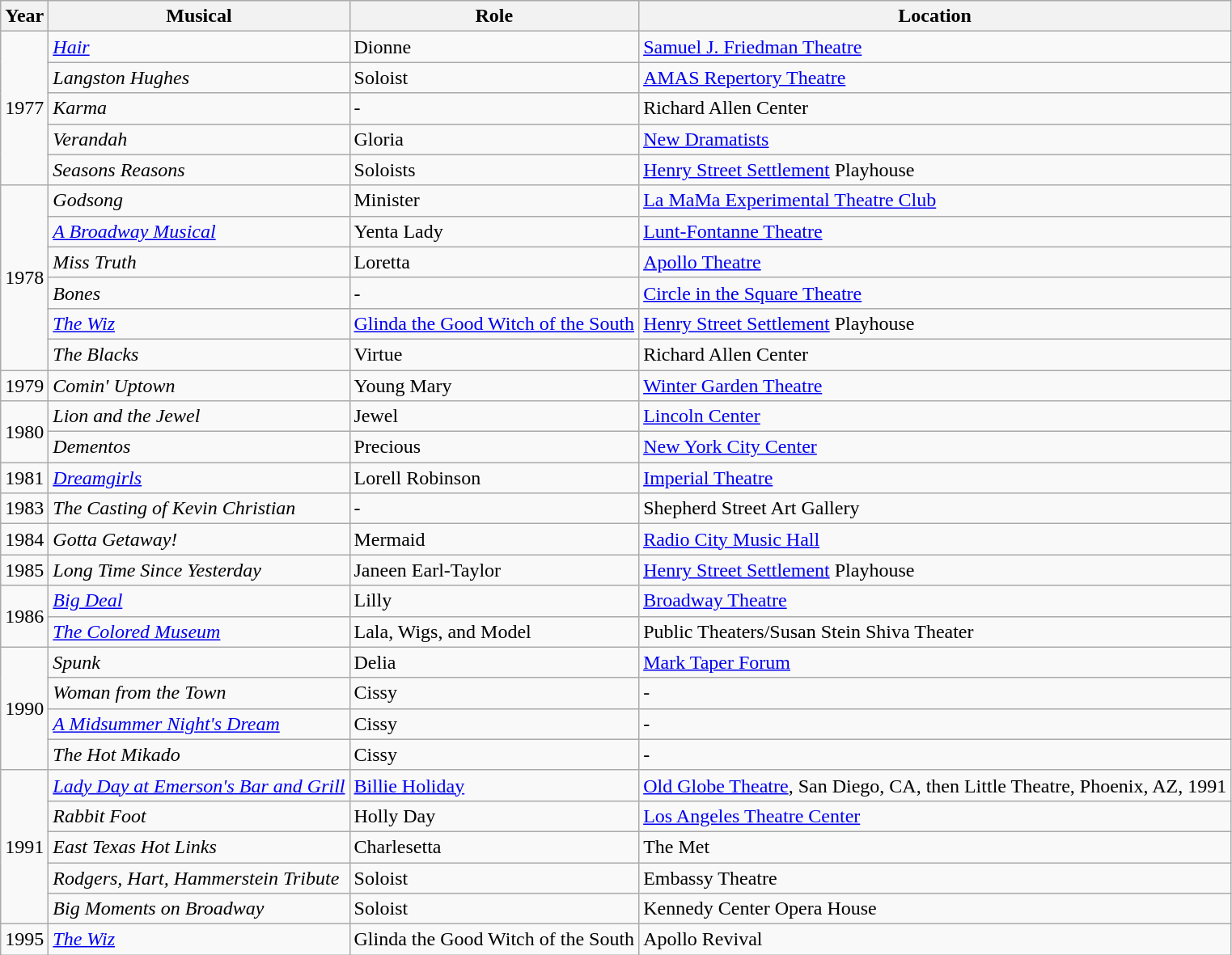<table class="wikitable sortable">
<tr>
<th>Year</th>
<th>Musical</th>
<th>Role</th>
<th>Location</th>
</tr>
<tr>
<td rowspan="5">1977</td>
<td><em><a href='#'>Hair</a></em></td>
<td>Dionne</td>
<td><a href='#'>Samuel J. Friedman Theatre</a></td>
</tr>
<tr>
<td><em>Langston Hughes</em></td>
<td>Soloist</td>
<td><a href='#'>AMAS Repertory Theatre</a></td>
</tr>
<tr>
<td><em>Karma</em></td>
<td>-</td>
<td>Richard Allen Center</td>
</tr>
<tr>
<td><em>Verandah</em></td>
<td>Gloria</td>
<td><a href='#'>New Dramatists</a></td>
</tr>
<tr>
<td><em>Seasons Reasons</em></td>
<td>Soloists</td>
<td><a href='#'>Henry Street Settlement</a> Playhouse</td>
</tr>
<tr>
<td rowspan="6">1978</td>
<td><em>Godsong</em></td>
<td>Minister</td>
<td><a href='#'>La MaMa Experimental Theatre Club</a></td>
</tr>
<tr>
<td><em><a href='#'>A Broadway Musical</a></em></td>
<td>Yenta Lady</td>
<td><a href='#'>Lunt-Fontanne Theatre</a></td>
</tr>
<tr>
<td><em>Miss Truth</em></td>
<td>Loretta</td>
<td><a href='#'>Apollo Theatre</a></td>
</tr>
<tr>
<td><em>Bones</em></td>
<td>-</td>
<td><a href='#'>Circle in the Square Theatre</a></td>
</tr>
<tr>
<td><em><a href='#'>The Wiz</a></em></td>
<td><a href='#'>Glinda the Good Witch of the South</a></td>
<td><a href='#'>Henry Street Settlement</a> Playhouse</td>
</tr>
<tr>
<td><em>The Blacks</em></td>
<td>Virtue</td>
<td>Richard Allen Center</td>
</tr>
<tr>
<td>1979</td>
<td><em>Comin' Uptown</em></td>
<td>Young Mary</td>
<td><a href='#'>Winter Garden Theatre</a></td>
</tr>
<tr>
<td rowspan="2">1980</td>
<td><em>Lion and the Jewel</em></td>
<td>Jewel</td>
<td><a href='#'>Lincoln Center</a></td>
</tr>
<tr>
<td><em>Dementos</em></td>
<td>Precious</td>
<td><a href='#'>New York City Center</a></td>
</tr>
<tr>
<td>1981</td>
<td><em><a href='#'>Dreamgirls</a></em></td>
<td>Lorell Robinson</td>
<td><a href='#'>Imperial Theatre</a></td>
</tr>
<tr>
<td>1983</td>
<td><em>The Casting of Kevin Christian</em></td>
<td>-</td>
<td>Shepherd Street Art Gallery</td>
</tr>
<tr>
<td>1984</td>
<td><em>Gotta Getaway!</em></td>
<td>Mermaid</td>
<td><a href='#'>Radio City Music Hall</a></td>
</tr>
<tr>
<td>1985</td>
<td><em>Long Time Since Yesterday</em></td>
<td>Janeen Earl-Taylor</td>
<td><a href='#'>Henry Street Settlement</a> Playhouse</td>
</tr>
<tr>
<td rowspan="2">1986</td>
<td><em><a href='#'>Big Deal</a></em></td>
<td>Lilly</td>
<td><a href='#'>Broadway Theatre</a></td>
</tr>
<tr>
<td><em><a href='#'>The Colored Museum</a></em></td>
<td>Lala, Wigs, and Model</td>
<td>Public Theaters/Susan Stein Shiva Theater</td>
</tr>
<tr>
<td rowspan="4">1990</td>
<td><em>Spunk</em></td>
<td>Delia</td>
<td><a href='#'>Mark Taper Forum</a></td>
</tr>
<tr>
<td><em>Woman from the Town</em></td>
<td>Cissy</td>
<td>-</td>
</tr>
<tr>
<td><em><a href='#'>A Midsummer Night's Dream</a></em></td>
<td>Cissy</td>
<td>-</td>
</tr>
<tr>
<td><em>The Hot Mikado</em></td>
<td>Cissy</td>
<td>-</td>
</tr>
<tr>
<td rowspan="5">1991</td>
<td><em><a href='#'>Lady Day at Emerson's Bar and Grill</a></em></td>
<td><a href='#'>Billie Holiday</a></td>
<td><a href='#'>Old Globe Theatre</a>, San Diego, CA, then Little Theatre, Phoenix, AZ, 1991</td>
</tr>
<tr>
<td><em>Rabbit Foot</em></td>
<td>Holly Day</td>
<td><a href='#'>Los Angeles Theatre Center</a></td>
</tr>
<tr>
<td><em>East Texas Hot Links</em></td>
<td>Charlesetta</td>
<td>The Met</td>
</tr>
<tr>
<td><em>Rodgers, Hart, Hammerstein Tribute</em></td>
<td>Soloist</td>
<td>Embassy Theatre</td>
</tr>
<tr>
<td><em>Big Moments on Broadway</em></td>
<td>Soloist</td>
<td>Kennedy Center Opera House</td>
</tr>
<tr>
<td>1995</td>
<td><em><a href='#'>The Wiz</a></em></td>
<td>Glinda the Good Witch of the South</td>
<td>Apollo Revival</td>
</tr>
</table>
